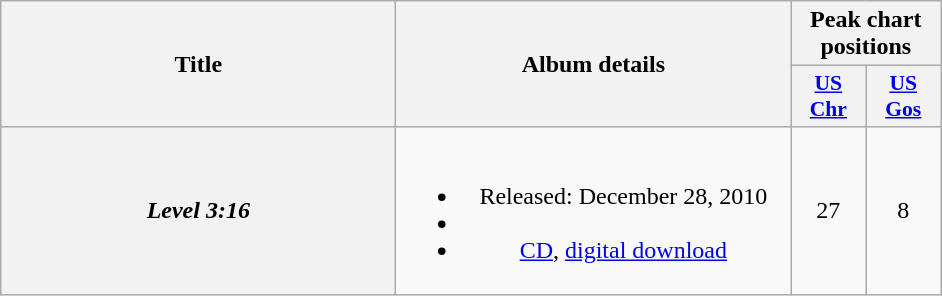<table class="wikitable plainrowheaders" style="text-align:center;">
<tr>
<th scope="col" rowspan="2" style="width:16em;">Title</th>
<th scope="col" rowspan="2" style="width:16em;">Album details</th>
<th scope="col" colspan="2">Peak chart positions</th>
</tr>
<tr>
<th style="width:3em; font-size:90%"><a href='#'>US<br>Chr</a></th>
<th style="width:3em; font-size:90%"><a href='#'>US<br>Gos</a></th>
</tr>
<tr>
<th scope="row"><em>Level 3:16</em></th>
<td><br><ul><li>Released: December 28, 2010</li><li></li><li><a href='#'>CD</a>, <a href='#'>digital download</a></li></ul></td>
<td>27</td>
<td>8</td>
</tr>
</table>
